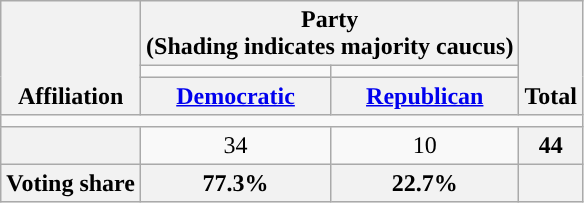<table class=wikitable style="text-align:center">
<tr style="vertical-align:bottom;">
<th rowspan=3>Affiliation</th>
<th colspan=2>Party <div>(Shading indicates majority caucus)</div></th>
<th rowspan=3>Total</th>
</tr>
<tr style="height:5px">
<td style="background-color:"></td>
<td style="background-color:"></td>
</tr>
<tr>
<th><a href='#'>Democratic</a></th>
<th><a href='#'>Republican</a></th>
</tr>
<tr>
<td colspan=5></td>
</tr>
<tr>
<th nowrap style="font-size:80%"></th>
<td>34</td>
<td>10</td>
<th>44</th>
</tr>
<tr>
<th>Voting share</th>
<th>77.3%</th>
<th>22.7% </th>
<th colspan=2></th>
</tr>
</table>
